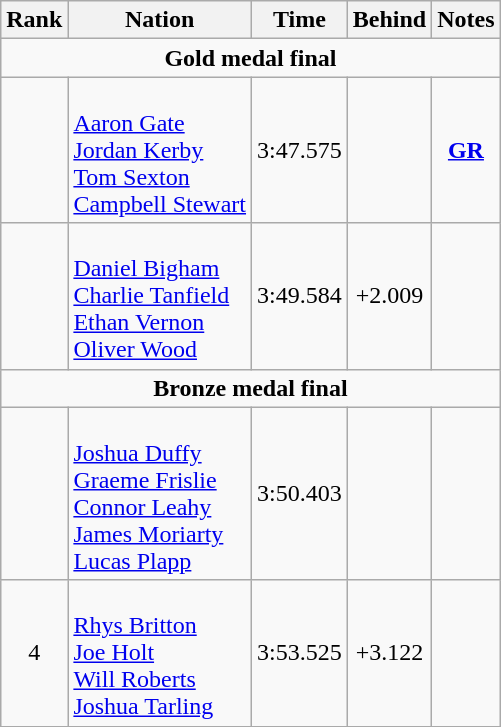<table class="wikitable" style="text-align:center">
<tr>
<th>Rank</th>
<th>Nation</th>
<th>Time</th>
<th>Behind</th>
<th>Notes</th>
</tr>
<tr>
<td colspan=5><strong>Gold medal final</strong></td>
</tr>
<tr>
<td></td>
<td align=left><br><a href='#'>Aaron Gate</a><br><a href='#'>Jordan Kerby</a><br><a href='#'>Tom Sexton</a><br><a href='#'>Campbell Stewart</a></td>
<td>3:47.575</td>
<td></td>
<td><strong><a href='#'>GR</a></strong></td>
</tr>
<tr>
<td></td>
<td align=left><br><a href='#'>Daniel Bigham</a><br><a href='#'>Charlie Tanfield</a><br><a href='#'>Ethan Vernon</a><br><a href='#'>Oliver Wood</a></td>
<td>3:49.584</td>
<td>+2.009</td>
<td></td>
</tr>
<tr>
<td colspan=5><strong>Bronze medal final</strong></td>
</tr>
<tr>
<td></td>
<td align=left><br><a href='#'>Joshua Duffy</a><br><a href='#'>Graeme Frislie</a><br><a href='#'>Connor Leahy</a><br><a href='#'>James Moriarty</a><br><a href='#'>Lucas Plapp</a></td>
<td>3:50.403</td>
<td></td>
<td></td>
</tr>
<tr>
<td>4</td>
<td align=left><br><a href='#'>Rhys Britton</a><br><a href='#'>Joe Holt</a><br><a href='#'>Will Roberts</a><br><a href='#'>Joshua Tarling</a></td>
<td>3:53.525</td>
<td>+3.122</td>
<td></td>
</tr>
</table>
